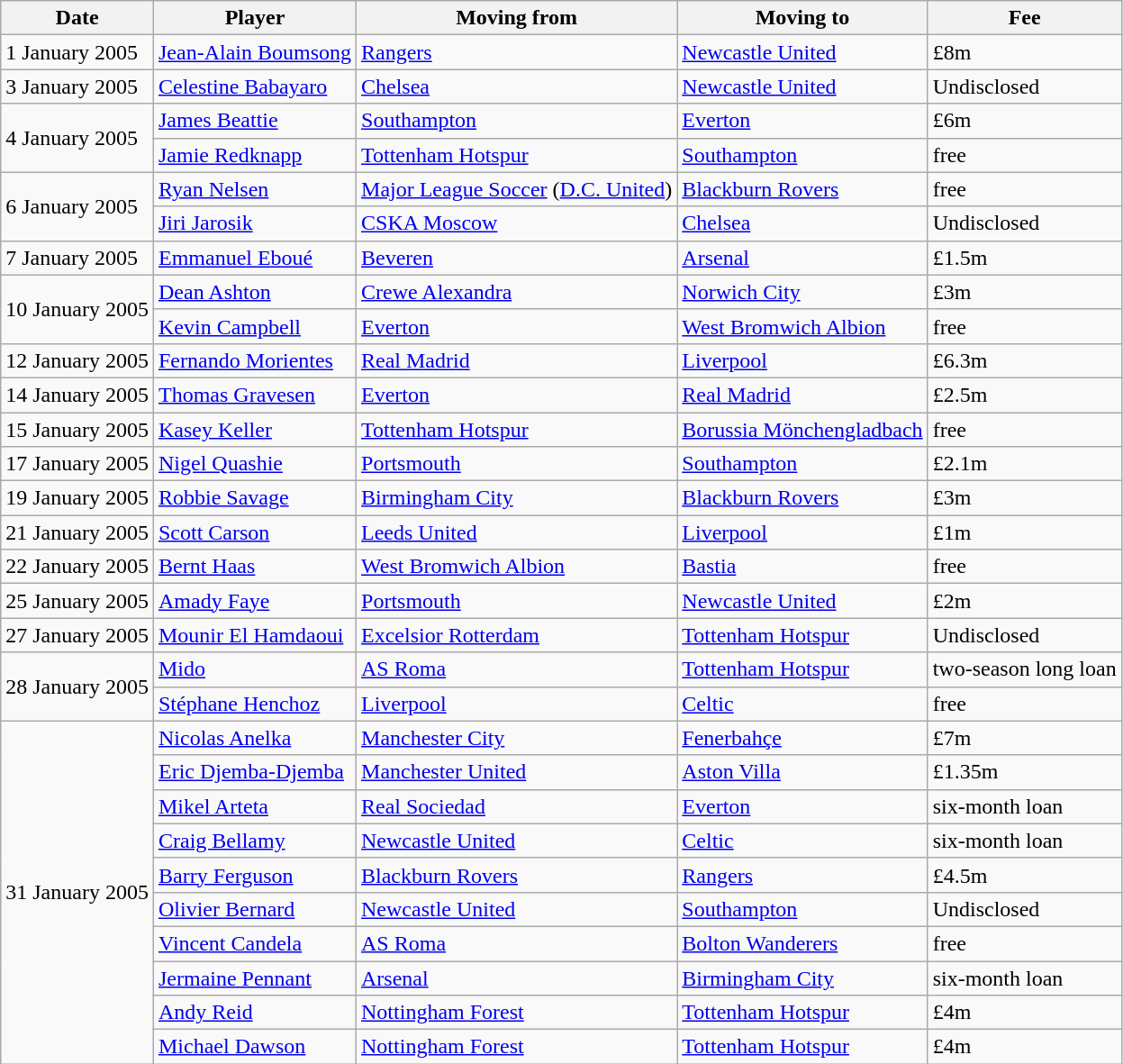<table class="wikitable sortable">
<tr>
<th>Date</th>
<th>Player</th>
<th>Moving from</th>
<th>Moving to</th>
<th>Fee</th>
</tr>
<tr>
<td>1 January 2005</td>
<td><a href='#'>Jean-Alain Boumsong</a></td>
<td><a href='#'>Rangers</a></td>
<td><a href='#'>Newcastle United</a></td>
<td>£8m</td>
</tr>
<tr>
<td>3 January 2005</td>
<td><a href='#'>Celestine Babayaro</a></td>
<td><a href='#'>Chelsea</a></td>
<td><a href='#'>Newcastle United</a></td>
<td>Undisclosed</td>
</tr>
<tr>
<td rowspan=2>4 January 2005</td>
<td><a href='#'>James Beattie</a></td>
<td><a href='#'>Southampton</a></td>
<td><a href='#'>Everton</a></td>
<td>£6m</td>
</tr>
<tr>
<td><a href='#'>Jamie Redknapp</a></td>
<td><a href='#'>Tottenham Hotspur</a></td>
<td><a href='#'>Southampton</a></td>
<td>free</td>
</tr>
<tr>
<td rowspan=2>6 January 2005</td>
<td><a href='#'>Ryan Nelsen</a></td>
<td><a href='#'>Major League Soccer</a> (<a href='#'>D.C. United</a>)</td>
<td><a href='#'>Blackburn Rovers</a></td>
<td>free</td>
</tr>
<tr>
<td><a href='#'>Jiri Jarosik</a></td>
<td><a href='#'>CSKA Moscow</a></td>
<td><a href='#'>Chelsea</a></td>
<td>Undisclosed</td>
</tr>
<tr>
<td>7 January 2005</td>
<td><a href='#'>Emmanuel Eboué</a></td>
<td><a href='#'>Beveren</a></td>
<td><a href='#'>Arsenal</a></td>
<td>£1.5m</td>
</tr>
<tr>
<td rowspan=2>10 January 2005</td>
<td><a href='#'>Dean Ashton</a></td>
<td><a href='#'>Crewe Alexandra</a></td>
<td><a href='#'>Norwich City</a></td>
<td>£3m</td>
</tr>
<tr>
<td><a href='#'>Kevin Campbell</a></td>
<td><a href='#'>Everton</a></td>
<td><a href='#'>West Bromwich Albion</a></td>
<td>free</td>
</tr>
<tr>
<td>12 January 2005</td>
<td><a href='#'>Fernando Morientes</a></td>
<td><a href='#'>Real Madrid</a></td>
<td><a href='#'>Liverpool</a></td>
<td>£6.3m</td>
</tr>
<tr>
<td>14 January 2005</td>
<td><a href='#'>Thomas Gravesen</a></td>
<td><a href='#'>Everton</a></td>
<td><a href='#'>Real Madrid</a></td>
<td>£2.5m</td>
</tr>
<tr>
<td>15 January 2005</td>
<td><a href='#'>Kasey Keller</a></td>
<td><a href='#'>Tottenham Hotspur</a></td>
<td><a href='#'>Borussia Mönchengladbach</a></td>
<td>free</td>
</tr>
<tr>
<td>17 January 2005</td>
<td><a href='#'>Nigel Quashie</a></td>
<td><a href='#'>Portsmouth</a></td>
<td><a href='#'>Southampton</a></td>
<td>£2.1m</td>
</tr>
<tr>
<td>19 January 2005</td>
<td><a href='#'>Robbie Savage</a></td>
<td><a href='#'>Birmingham City</a></td>
<td><a href='#'>Blackburn Rovers</a></td>
<td>£3m</td>
</tr>
<tr>
<td>21 January 2005</td>
<td><a href='#'>Scott Carson</a></td>
<td><a href='#'>Leeds United</a></td>
<td><a href='#'>Liverpool</a></td>
<td>£1m</td>
</tr>
<tr>
<td>22 January 2005</td>
<td><a href='#'>Bernt Haas</a></td>
<td><a href='#'>West Bromwich Albion</a></td>
<td><a href='#'>Bastia</a></td>
<td>free</td>
</tr>
<tr>
<td>25 January 2005</td>
<td><a href='#'>Amady Faye</a></td>
<td><a href='#'>Portsmouth</a></td>
<td><a href='#'>Newcastle United</a></td>
<td>£2m</td>
</tr>
<tr>
<td>27 January 2005</td>
<td><a href='#'>Mounir El Hamdaoui</a></td>
<td><a href='#'>Excelsior Rotterdam</a></td>
<td><a href='#'>Tottenham Hotspur</a></td>
<td>Undisclosed</td>
</tr>
<tr>
<td rowspan=2>28 January 2005</td>
<td><a href='#'>Mido</a></td>
<td><a href='#'>AS Roma</a></td>
<td><a href='#'>Tottenham Hotspur</a></td>
<td>two-season long loan</td>
</tr>
<tr>
<td><a href='#'>Stéphane Henchoz</a></td>
<td><a href='#'>Liverpool</a></td>
<td><a href='#'>Celtic</a></td>
<td>free</td>
</tr>
<tr>
<td rowspan=10>31 January 2005</td>
<td><a href='#'>Nicolas Anelka</a></td>
<td><a href='#'>Manchester City</a></td>
<td><a href='#'>Fenerbahçe</a></td>
<td>£7m</td>
</tr>
<tr>
<td><a href='#'>Eric Djemba-Djemba</a></td>
<td><a href='#'>Manchester United</a></td>
<td><a href='#'>Aston Villa</a></td>
<td>£1.35m</td>
</tr>
<tr>
<td><a href='#'>Mikel Arteta</a></td>
<td><a href='#'>Real Sociedad</a></td>
<td><a href='#'>Everton</a></td>
<td>six-month loan</td>
</tr>
<tr>
<td><a href='#'>Craig Bellamy</a></td>
<td><a href='#'>Newcastle United</a></td>
<td><a href='#'>Celtic</a></td>
<td>six-month loan</td>
</tr>
<tr>
<td><a href='#'>Barry Ferguson</a></td>
<td><a href='#'>Blackburn Rovers</a></td>
<td><a href='#'>Rangers</a></td>
<td>£4.5m</td>
</tr>
<tr>
<td><a href='#'>Olivier Bernard</a></td>
<td><a href='#'>Newcastle United</a></td>
<td><a href='#'>Southampton</a></td>
<td>Undisclosed</td>
</tr>
<tr>
<td><a href='#'>Vincent Candela</a></td>
<td><a href='#'>AS Roma</a></td>
<td><a href='#'>Bolton Wanderers</a></td>
<td>free</td>
</tr>
<tr>
<td><a href='#'>Jermaine Pennant</a></td>
<td><a href='#'>Arsenal</a></td>
<td><a href='#'>Birmingham City</a></td>
<td>six-month loan</td>
</tr>
<tr>
<td><a href='#'>Andy Reid</a></td>
<td><a href='#'>Nottingham Forest</a></td>
<td><a href='#'>Tottenham Hotspur</a></td>
<td>£4m</td>
</tr>
<tr>
<td><a href='#'>Michael Dawson</a></td>
<td><a href='#'>Nottingham Forest</a></td>
<td><a href='#'>Tottenham Hotspur</a></td>
<td>£4m</td>
</tr>
</table>
